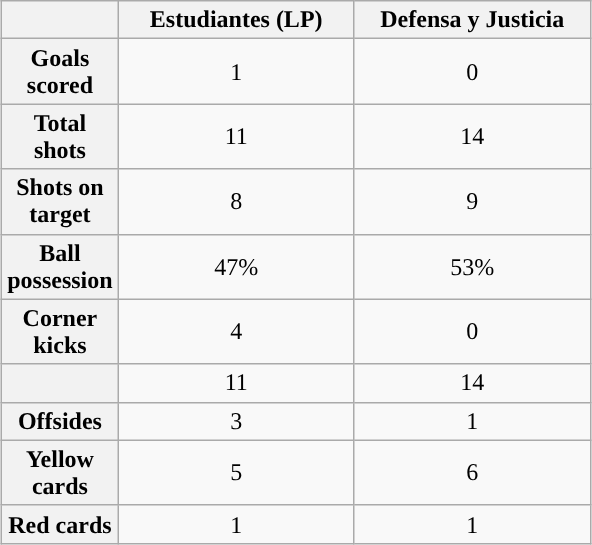<table class="wikitable" style="text-align: center; margin: 0 auto;">
<tr>
<th scope="col" style="width:70px"></th>
<th scope="col" style="width:150px">Estudiantes (LP)</th>
<th scope="col" style="width:150px">Defensa y Justicia</th>
</tr>
<tr>
<th scope=row>Goals scored</th>
<td>1</td>
<td>0</td>
</tr>
<tr>
<th scope=row>Total shots</th>
<td>11</td>
<td>14</td>
</tr>
<tr>
<th scope=row>Shots on target</th>
<td>8</td>
<td>9</td>
</tr>
<tr>
<th scope=row>Ball possession</th>
<td>47%</td>
<td>53%</td>
</tr>
<tr>
<th scope=row>Corner kicks</th>
<td>4</td>
<td>0</td>
</tr>
<tr>
<th scope=row></th>
<td>11</td>
<td>14</td>
</tr>
<tr>
<th scope=row>Offsides</th>
<td>3</td>
<td>1</td>
</tr>
<tr>
<th scope=row>Yellow cards</th>
<td>5</td>
<td>6</td>
</tr>
<tr>
<th scope=row>Red cards</th>
<td>1</td>
<td>1</td>
</tr>
</table>
